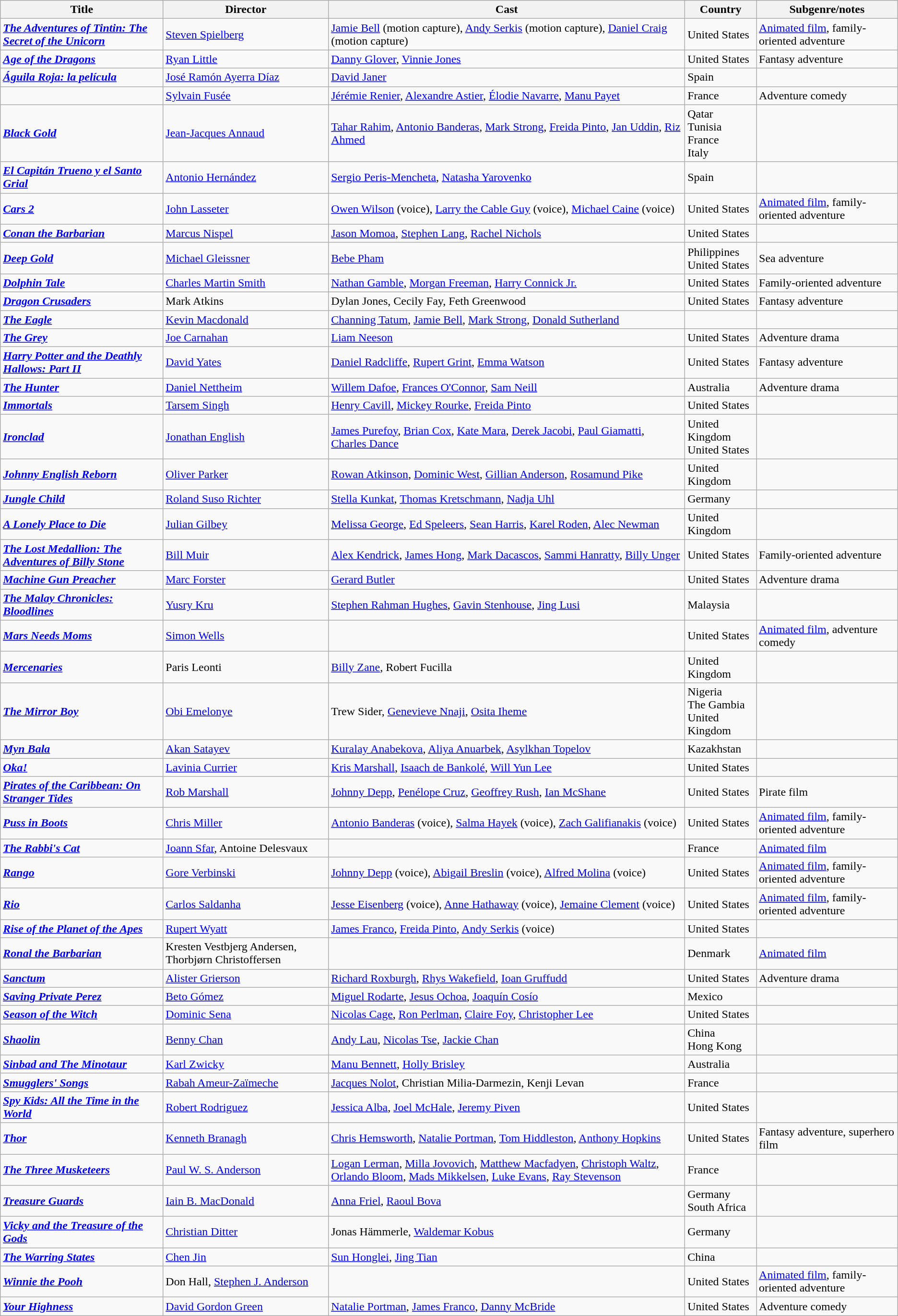<table class="wikitable">
<tr>
<th>Title</th>
<th>Director</th>
<th>Cast</th>
<th>Country</th>
<th>Subgenre/notes</th>
</tr>
<tr>
<td><strong><em><a href='#'>The Adventures of Tintin: The Secret of the Unicorn</a></em></strong></td>
<td><a href='#'>Steven Spielberg</a></td>
<td><a href='#'>Jamie Bell</a> (motion capture), <a href='#'>Andy Serkis</a> (motion capture), <a href='#'>Daniel Craig</a> (motion capture)</td>
<td>United States</td>
<td><a href='#'>Animated film</a>, family-oriented adventure</td>
</tr>
<tr>
<td><strong><em><a href='#'>Age of the Dragons</a></em></strong></td>
<td><a href='#'>Ryan Little</a></td>
<td><a href='#'>Danny Glover</a>, <a href='#'>Vinnie Jones</a></td>
<td>United States</td>
<td>Fantasy adventure</td>
</tr>
<tr>
<td><strong><em><a href='#'>Águila Roja: la película</a></em></strong></td>
<td><a href='#'>José Ramón Ayerra Díaz</a></td>
<td><a href='#'>David Janer</a></td>
<td>Spain</td>
<td></td>
</tr>
<tr>
<td><strong><em></em></strong></td>
<td><a href='#'>Sylvain Fusée</a></td>
<td><a href='#'>Jérémie Renier</a>, <a href='#'>Alexandre Astier</a>, <a href='#'>Élodie Navarre</a>, <a href='#'>Manu Payet</a></td>
<td>France</td>
<td>Adventure comedy</td>
</tr>
<tr>
<td><strong><em><a href='#'>Black Gold</a></em></strong></td>
<td><a href='#'>Jean-Jacques Annaud</a></td>
<td><a href='#'>Tahar Rahim</a>, <a href='#'>Antonio Banderas</a>, <a href='#'>Mark Strong</a>, <a href='#'>Freida Pinto</a>, <a href='#'>Jan Uddin</a>, <a href='#'>Riz Ahmed</a></td>
<td>Qatar<br>Tunisia<br>France<br>Italy</td>
<td></td>
</tr>
<tr>
<td><strong><em><a href='#'>El Capitán Trueno y el Santo Grial</a></em></strong></td>
<td><a href='#'>Antonio Hernández</a></td>
<td><a href='#'>Sergio Peris-Mencheta</a>, <a href='#'>Natasha Yarovenko</a></td>
<td>Spain</td>
<td></td>
</tr>
<tr>
<td><strong><em><a href='#'>Cars 2</a></em></strong></td>
<td><a href='#'>John Lasseter</a></td>
<td><a href='#'>Owen Wilson</a> (voice), <a href='#'>Larry the Cable Guy</a> (voice), <a href='#'>Michael Caine</a> (voice)</td>
<td>United States</td>
<td><a href='#'>Animated film</a>, family-oriented adventure</td>
</tr>
<tr>
<td><strong><em><a href='#'>Conan the Barbarian</a></em></strong></td>
<td><a href='#'>Marcus Nispel</a></td>
<td><a href='#'>Jason Momoa</a>, <a href='#'>Stephen Lang</a>, <a href='#'>Rachel Nichols</a></td>
<td>United States</td>
<td></td>
</tr>
<tr>
<td><strong><em><a href='#'>Deep Gold</a></em></strong></td>
<td><a href='#'>Michael Gleissner</a></td>
<td><a href='#'>Bebe Pham</a></td>
<td>Philippines<br>United States</td>
<td>Sea adventure</td>
</tr>
<tr>
<td><strong><em><a href='#'>Dolphin Tale</a></em></strong></td>
<td><a href='#'>Charles Martin Smith</a></td>
<td><a href='#'>Nathan Gamble</a>, <a href='#'>Morgan Freeman</a>, <a href='#'>Harry Connick Jr.</a></td>
<td>United States</td>
<td>Family-oriented adventure</td>
</tr>
<tr>
<td><strong><em><a href='#'>Dragon Crusaders</a></em></strong></td>
<td>Mark Atkins</td>
<td>Dylan Jones, Cecily Fay, Feth Greenwood</td>
<td>United States</td>
<td>Fantasy adventure</td>
</tr>
<tr>
<td><strong><em><a href='#'>The Eagle</a></em></strong></td>
<td><a href='#'>Kevin Macdonald</a></td>
<td><a href='#'>Channing Tatum</a>, <a href='#'>Jamie Bell</a>, <a href='#'>Mark Strong</a>, <a href='#'>Donald Sutherland</a></td>
<td></td>
<td></td>
</tr>
<tr>
<td><strong><em><a href='#'>The Grey</a></em></strong></td>
<td><a href='#'>Joe Carnahan</a></td>
<td><a href='#'>Liam Neeson</a></td>
<td>United States</td>
<td>Adventure drama</td>
</tr>
<tr>
<td><strong><em><a href='#'>Harry Potter and the Deathly Hallows: Part II</a></em></strong></td>
<td><a href='#'>David Yates</a></td>
<td><a href='#'>Daniel Radcliffe</a>, <a href='#'>Rupert Grint</a>, <a href='#'>Emma Watson</a></td>
<td>United States</td>
<td>Fantasy adventure</td>
</tr>
<tr>
<td><strong><em><a href='#'>The Hunter</a></em></strong></td>
<td><a href='#'>Daniel Nettheim</a></td>
<td><a href='#'>Willem Dafoe</a>, <a href='#'>Frances O'Connor</a>, <a href='#'>Sam Neill</a></td>
<td>Australia</td>
<td>Adventure drama</td>
</tr>
<tr>
<td><strong><em><a href='#'>Immortals</a></em></strong></td>
<td><a href='#'>Tarsem Singh</a></td>
<td><a href='#'>Henry Cavill</a>, <a href='#'>Mickey Rourke</a>, <a href='#'>Freida Pinto</a></td>
<td>United States</td>
<td></td>
</tr>
<tr>
<td><strong><em><a href='#'>Ironclad</a></em></strong></td>
<td><a href='#'>Jonathan English</a></td>
<td><a href='#'>James Purefoy</a>, <a href='#'>Brian Cox</a>, <a href='#'>Kate Mara</a>, <a href='#'>Derek Jacobi</a>, <a href='#'>Paul Giamatti</a>, <a href='#'>Charles Dance</a></td>
<td>United Kingdom<br>United States</td>
<td></td>
</tr>
<tr>
<td><strong><em><a href='#'>Johnny English Reborn</a></em></strong></td>
<td><a href='#'>Oliver Parker</a></td>
<td><a href='#'>Rowan Atkinson</a>, <a href='#'>Dominic West</a>, <a href='#'>Gillian Anderson</a>, <a href='#'>Rosamund Pike</a></td>
<td>United Kingdom</td>
<td></td>
</tr>
<tr>
<td><strong><em><a href='#'>Jungle Child</a></em></strong></td>
<td><a href='#'>Roland Suso Richter</a></td>
<td><a href='#'>Stella Kunkat</a>, <a href='#'>Thomas Kretschmann</a>, <a href='#'>Nadja Uhl</a></td>
<td>Germany</td>
<td></td>
</tr>
<tr>
<td><strong><em><a href='#'>A Lonely Place to Die</a></em></strong></td>
<td><a href='#'>Julian Gilbey</a></td>
<td><a href='#'>Melissa George</a>, <a href='#'>Ed Speleers</a>, <a href='#'>Sean Harris</a>, <a href='#'>Karel Roden</a>, <a href='#'>Alec Newman</a></td>
<td>United Kingdom</td>
<td></td>
</tr>
<tr>
<td><strong><em><a href='#'>The Lost Medallion: The Adventures of Billy Stone</a></em></strong></td>
<td><a href='#'>Bill Muir</a></td>
<td><a href='#'>Alex Kendrick</a>, <a href='#'>James Hong</a>, <a href='#'>Mark Dacascos</a>, <a href='#'>Sammi Hanratty</a>, <a href='#'>Billy Unger</a></td>
<td>United States</td>
<td>Family-oriented adventure</td>
</tr>
<tr>
<td><strong><em><a href='#'>Machine Gun Preacher</a></em></strong></td>
<td><a href='#'>Marc Forster</a></td>
<td><a href='#'>Gerard Butler</a></td>
<td>United States</td>
<td>Adventure drama</td>
</tr>
<tr>
<td><strong><em><a href='#'>The Malay Chronicles: Bloodlines</a></em></strong></td>
<td><a href='#'>Yusry Kru</a></td>
<td><a href='#'>Stephen Rahman Hughes</a>, <a href='#'>Gavin Stenhouse</a>, <a href='#'>Jing Lusi</a></td>
<td>Malaysia</td>
<td></td>
</tr>
<tr>
<td><strong><em><a href='#'>Mars Needs Moms</a></em></strong></td>
<td><a href='#'>Simon Wells</a></td>
<td></td>
<td>United States</td>
<td><a href='#'>Animated film</a>, adventure comedy</td>
</tr>
<tr>
<td><strong><em><a href='#'>Mercenaries</a></em></strong></td>
<td>Paris Leonti</td>
<td><a href='#'>Billy Zane</a>, Robert Fucilla</td>
<td>United Kingdom</td>
<td></td>
</tr>
<tr>
<td><strong><em><a href='#'>The Mirror Boy</a></em></strong></td>
<td><a href='#'>Obi Emelonye</a></td>
<td>Trew Sider, <a href='#'>Genevieve Nnaji</a>, <a href='#'>Osita Iheme</a></td>
<td>Nigeria<br>The Gambia<br>United Kingdom</td>
<td></td>
</tr>
<tr>
<td><strong><em><a href='#'>Myn Bala</a></em></strong></td>
<td><a href='#'>Akan Satayev</a></td>
<td><a href='#'>Kuralay Anabekova</a>, <a href='#'>Aliya Anuarbek</a>, <a href='#'>Asylkhan Topelov</a></td>
<td>Kazakhstan</td>
<td></td>
</tr>
<tr>
<td><strong><em><a href='#'>Oka!</a></em></strong></td>
<td><a href='#'>Lavinia Currier</a></td>
<td><a href='#'>Kris Marshall</a>, <a href='#'>Isaach de Bankolé</a>, <a href='#'>Will Yun Lee</a></td>
<td>United States</td>
<td></td>
</tr>
<tr>
<td><strong><em><a href='#'>Pirates of the Caribbean: On Stranger Tides</a></em></strong></td>
<td><a href='#'>Rob Marshall</a></td>
<td><a href='#'>Johnny Depp</a>, <a href='#'>Penélope Cruz</a>, <a href='#'>Geoffrey Rush</a>, <a href='#'>Ian McShane</a></td>
<td>United States</td>
<td>Pirate film</td>
</tr>
<tr>
<td><strong><em><a href='#'>Puss in Boots</a></em></strong></td>
<td><a href='#'>Chris Miller</a></td>
<td><a href='#'>Antonio Banderas</a> (voice), <a href='#'>Salma Hayek</a> (voice), <a href='#'>Zach Galifianakis</a> (voice)</td>
<td>United States</td>
<td><a href='#'>Animated film</a>, family-oriented adventure</td>
</tr>
<tr>
<td><strong><em><a href='#'>The Rabbi's Cat</a></em></strong></td>
<td><a href='#'>Joann Sfar</a>, Antoine Delesvaux</td>
<td></td>
<td>France</td>
<td><a href='#'>Animated film</a></td>
</tr>
<tr>
<td><strong><em><a href='#'>Rango</a></em></strong></td>
<td><a href='#'>Gore Verbinski</a></td>
<td><a href='#'>Johnny Depp</a> (voice), <a href='#'>Abigail Breslin</a> (voice), <a href='#'>Alfred Molina</a> (voice)</td>
<td>United States</td>
<td><a href='#'>Animated film</a>, family-oriented adventure</td>
</tr>
<tr>
<td><strong><em><a href='#'>Rio</a></em></strong></td>
<td><a href='#'>Carlos Saldanha</a></td>
<td><a href='#'>Jesse Eisenberg</a> (voice), <a href='#'>Anne Hathaway</a> (voice), <a href='#'>Jemaine Clement</a> (voice)</td>
<td>United States</td>
<td><a href='#'>Animated film</a>, family-oriented adventure</td>
</tr>
<tr>
<td><strong><em><a href='#'>Rise of the Planet of the Apes</a></em></strong></td>
<td><a href='#'>Rupert Wyatt</a></td>
<td><a href='#'>James Franco</a>, <a href='#'>Freida Pinto</a>, <a href='#'>Andy Serkis</a> (voice)</td>
<td>United States</td>
<td></td>
</tr>
<tr>
<td><strong><em><a href='#'>Ronal the Barbarian</a></em></strong></td>
<td>Kresten Vestbjerg Andersen, Thorbjørn Christoffersen</td>
<td></td>
<td>Denmark</td>
<td><a href='#'>Animated film</a></td>
</tr>
<tr>
<td><strong><em><a href='#'>Sanctum</a></em></strong></td>
<td><a href='#'>Alister Grierson</a></td>
<td><a href='#'>Richard Roxburgh</a>, <a href='#'>Rhys Wakefield</a>, <a href='#'>Ioan Gruffudd</a></td>
<td>United States</td>
<td>Adventure drama</td>
</tr>
<tr>
<td><strong><em><a href='#'>Saving Private Perez</a></em></strong></td>
<td><a href='#'>Beto Gómez</a></td>
<td><a href='#'>Miguel Rodarte</a>, <a href='#'>Jesus Ochoa</a>, <a href='#'>Joaquín Cosío</a></td>
<td>Mexico</td>
<td></td>
</tr>
<tr>
<td><strong><em><a href='#'>Season of the Witch</a></em></strong></td>
<td><a href='#'>Dominic Sena</a></td>
<td><a href='#'>Nicolas Cage</a>, <a href='#'>Ron Perlman</a>, <a href='#'>Claire Foy</a>, <a href='#'>Christopher Lee</a></td>
<td>United States</td>
<td></td>
</tr>
<tr>
<td><strong><em><a href='#'>Shaolin</a></em></strong></td>
<td><a href='#'>Benny Chan</a></td>
<td><a href='#'>Andy Lau</a>, <a href='#'>Nicolas Tse</a>, <a href='#'>Jackie Chan</a></td>
<td>China<br>Hong Kong</td>
<td></td>
</tr>
<tr>
<td><strong><em><a href='#'>Sinbad and The Minotaur</a></em></strong></td>
<td><a href='#'>Karl Zwicky</a></td>
<td><a href='#'>Manu Bennett</a>, <a href='#'>Holly Brisley</a></td>
<td>Australia</td>
<td></td>
</tr>
<tr>
<td><strong><em><a href='#'>Smugglers' Songs</a></em></strong></td>
<td><a href='#'>Rabah Ameur-Zaïmeche</a></td>
<td><a href='#'>Jacques Nolot</a>, Christian Milia-Darmezin, Kenji Levan</td>
<td>France</td>
<td></td>
</tr>
<tr>
<td><strong><em><a href='#'>Spy Kids: All the Time in the World</a></em></strong></td>
<td><a href='#'>Robert Rodriguez</a></td>
<td><a href='#'>Jessica Alba</a>, <a href='#'>Joel McHale</a>, <a href='#'>Jeremy Piven</a></td>
<td>United States</td>
<td></td>
</tr>
<tr>
<td><strong><em><a href='#'>Thor</a></em></strong></td>
<td><a href='#'>Kenneth Branagh</a></td>
<td><a href='#'>Chris Hemsworth</a>, <a href='#'>Natalie Portman</a>, <a href='#'>Tom Hiddleston</a>, <a href='#'>Anthony Hopkins</a></td>
<td>United States</td>
<td>Fantasy adventure, superhero film</td>
</tr>
<tr>
<td><strong><em><a href='#'>The Three Musketeers</a></em></strong></td>
<td><a href='#'>Paul W. S. Anderson</a></td>
<td><a href='#'>Logan Lerman</a>, <a href='#'>Milla Jovovich</a>, <a href='#'>Matthew Macfadyen</a>, <a href='#'>Christoph Waltz</a>, <a href='#'>Orlando Bloom</a>, <a href='#'>Mads Mikkelsen</a>, <a href='#'>Luke Evans</a>, <a href='#'>Ray Stevenson</a></td>
<td United Kingdom>France</td>
<td></td>
</tr>
<tr>
<td><strong><em><a href='#'>Treasure Guards</a></em></strong></td>
<td><a href='#'>Iain B. MacDonald</a></td>
<td><a href='#'>Anna Friel</a>, <a href='#'>Raoul Bova</a></td>
<td>Germany<br>South Africa</td>
<td></td>
</tr>
<tr>
<td><strong><em><a href='#'>Vicky and the Treasure of the Gods</a></em></strong></td>
<td><a href='#'>Christian Ditter</a></td>
<td>Jonas Hämmerle, <a href='#'>Waldemar Kobus</a></td>
<td>Germany</td>
<td></td>
</tr>
<tr>
<td><strong><em><a href='#'>The Warring States</a></em></strong></td>
<td><a href='#'>Chen Jin</a></td>
<td><a href='#'>Sun Honglei</a>, <a href='#'>Jing Tian</a></td>
<td>China</td>
<td></td>
</tr>
<tr>
<td><strong><em><a href='#'>Winnie the Pooh</a></em></strong></td>
<td>Don Hall, <a href='#'>Stephen J. Anderson</a></td>
<td></td>
<td>United States</td>
<td><a href='#'>Animated film</a>, family-oriented adventure</td>
</tr>
<tr>
<td><strong><em><a href='#'>Your Highness</a></em></strong></td>
<td><a href='#'>David Gordon Green</a></td>
<td><a href='#'>Natalie Portman</a>, <a href='#'>James Franco</a>, <a href='#'>Danny McBride</a></td>
<td>United States</td>
<td>Adventure comedy</td>
</tr>
</table>
